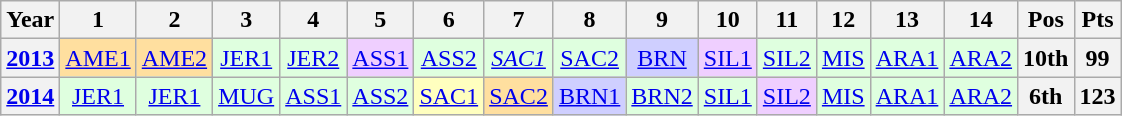<table class="wikitable" style="font-size:100%; text-align:center">
<tr>
<th>Year</th>
<th>1</th>
<th>2</th>
<th>3</th>
<th>4</th>
<th>5</th>
<th>6</th>
<th>7</th>
<th>8</th>
<th>9</th>
<th>10</th>
<th>11</th>
<th>12</th>
<th>13</th>
<th>14</th>
<th>Pos</th>
<th>Pts</th>
</tr>
<tr>
<th><a href='#'>2013</a></th>
<td style="background:#ffdf9f;"><a href='#'>AME1</a><br></td>
<td style="background:#ffdf9f;"><a href='#'>AME2</a><br></td>
<td style="background:#dfffdf;"><a href='#'>JER1</a><br></td>
<td style="background:#dfffdf;"><a href='#'>JER2</a><br></td>
<td style="background:#efcfff;"><a href='#'>ASS1</a><br></td>
<td style="background:#dfffdf;"><a href='#'>ASS2</a><br></td>
<td style="background:#dfffdf;"><em><a href='#'>SAC1</a></em><br></td>
<td style="background:#dfffdf;"><a href='#'>SAC2</a><br></td>
<td style="background:#cfcfff;"><a href='#'>BRN</a><br></td>
<td style="background:#efcfff;"><a href='#'>SIL1</a><br></td>
<td style="background:#dfffdf;"><a href='#'>SIL2</a><br></td>
<td style="background:#dfffdf;"><a href='#'>MIS</a><br></td>
<td style="background:#dfffdf;"><a href='#'>ARA1</a><br></td>
<td style="background:#dfffdf;"><a href='#'>ARA2</a><br></td>
<th>10th</th>
<th>99</th>
</tr>
<tr>
<th><a href='#'>2014</a></th>
<td style="background:#dfffdf;"><a href='#'>JER1</a><br></td>
<td style="background:#dfffdf;"><a href='#'>JER1</a><br></td>
<td style="background:#dfffdf;"><a href='#'>MUG</a><br></td>
<td style="background:#dfffdf;"><a href='#'>ASS1</a><br></td>
<td style="background:#dfffdf;"><a href='#'>ASS2</a><br></td>
<td style="background:#ffffbf;"><a href='#'>SAC1</a><br></td>
<td style="background:#ffdf9f;"><a href='#'>SAC2</a><br></td>
<td style="background:#cfcfff;"><a href='#'>BRN1</a><br></td>
<td style="background:#dfffdf;"><a href='#'>BRN2</a><br></td>
<td style="background:#dfffdf;"><a href='#'>SIL1</a><br></td>
<td style="background:#efcfff;"><a href='#'>SIL2</a><br></td>
<td style="background:#dfffdf;"><a href='#'>MIS</a><br></td>
<td style="background:#dfffdf;"><a href='#'>ARA1</a><br></td>
<td style="background:#dfffdf;"><a href='#'>ARA2</a><br></td>
<th>6th</th>
<th>123</th>
</tr>
</table>
